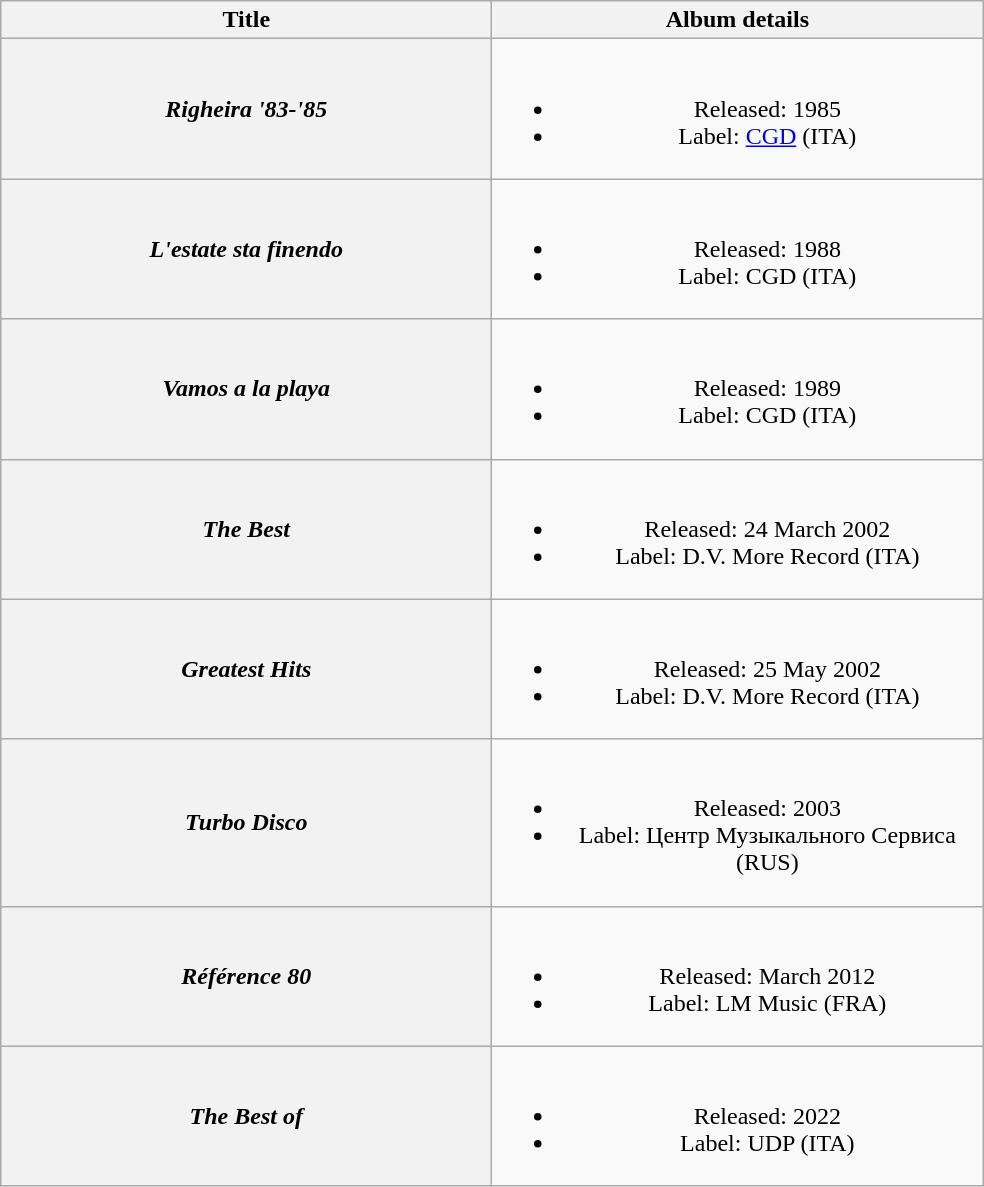<table class="wikitable plainrowheaders" style="text-align:center;">
<tr>
<th scope="col" style="width:20em;">Title</th>
<th scope="col" style="width:20em;">Album details</th>
</tr>
<tr>
<th scope="row"><em>Righeira '83-'85</em></th>
<td><br><ul><li>Released: 1985</li><li>Label: <a href='#'>CGD</a> <span>(ITA)</span></li></ul></td>
</tr>
<tr>
<th scope="row"><em>L'estate sta finendo</em></th>
<td><br><ul><li>Released: 1988</li><li>Label: CGD <span>(ITA)</span></li></ul></td>
</tr>
<tr>
<th scope="row"><em>Vamos a la playa</em></th>
<td><br><ul><li>Released: 1989</li><li>Label: CGD <span>(ITA)</span></li></ul></td>
</tr>
<tr>
<th scope="row"><em>The Best</em></th>
<td><br><ul><li>Released: 24 March 2002</li><li>Label: D.V. More Record <span>(ITA)</span></li></ul></td>
</tr>
<tr>
<th scope="row"><em>Greatest Hits</em></th>
<td><br><ul><li>Released: 25 May 2002</li><li>Label: D.V. More Record <span>(ITA)</span></li></ul></td>
</tr>
<tr>
<th scope="row"><em>Turbo Disco</em></th>
<td><br><ul><li>Released: 2003</li><li>Label: Центр Музыкального Сервиса <span>(RUS)</span></li></ul></td>
</tr>
<tr>
<th scope="row"><em>Référence 80</em></th>
<td><br><ul><li>Released: March 2012</li><li>Label: LM Music <span>(FRA)</span></li></ul></td>
</tr>
<tr>
<th scope="row"><em>The Best of</em></th>
<td><br><ul><li>Released: 2022</li><li>Label: UDP <span>(ITA)</span></li></ul></td>
</tr>
</table>
